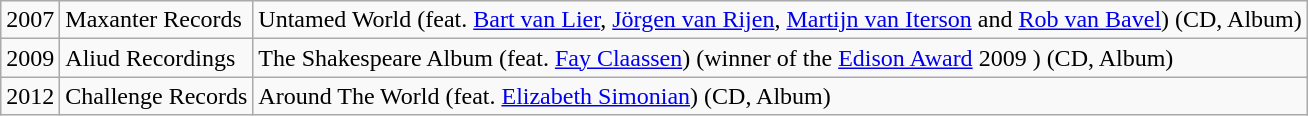<table class=wikitable>
<tr>
<td>2007</td>
<td>Maxanter Records</td>
<td>Untamed World (feat. <a href='#'>Bart van Lier</a>, <a href='#'>Jörgen van Rijen</a>, <a href='#'>Martijn van Iterson</a> and <a href='#'>Rob van Bavel</a>) (CD, Album)</td>
</tr>
<tr>
<td>2009</td>
<td>Aliud Recordings</td>
<td>The Shakespeare Album (feat. <a href='#'>Fay Claassen</a>) (winner of the <a href='#'>Edison Award</a> 2009 ) (CD, Album)</td>
</tr>
<tr>
<td>2012</td>
<td>Challenge Records</td>
<td>Around The World (feat. <a href='#'>Elizabeth Simonian</a>) (CD, Album)</td>
</tr>
</table>
